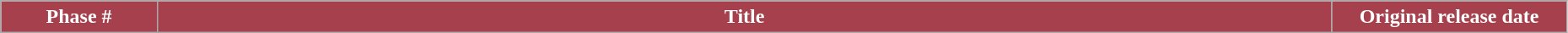<table class="wikitable" style="width:98%;">
<tr>
<th style="color:#fff; background:#a6404d; width:10%;">Phase #</th>
<th style="color:#fff; background:#a6404d;">Title</th>
<th style="color:#fff; background:#a6404d; width:15%;">Original release date<br>


</th>
</tr>
</table>
